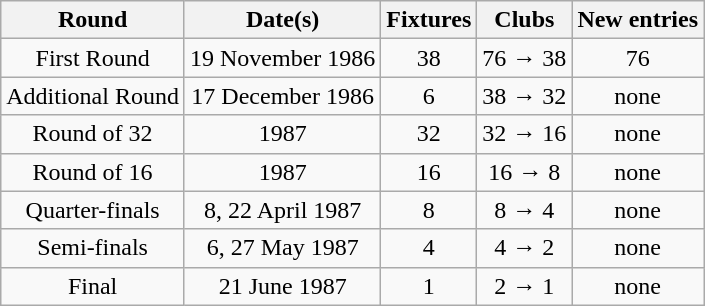<table class="wikitable" style="text-align:center">
<tr>
<th>Round</th>
<th>Date(s)</th>
<th>Fixtures</th>
<th>Clubs</th>
<th>New entries</th>
</tr>
<tr>
<td>First Round</td>
<td>19 November 1986</td>
<td>38</td>
<td>76 → 38</td>
<td>76</td>
</tr>
<tr>
<td>Additional Round</td>
<td>17 December 1986</td>
<td>6</td>
<td>38 → 32</td>
<td>none</td>
</tr>
<tr>
<td>Round of 32</td>
<td>1987</td>
<td>32</td>
<td>32 → 16</td>
<td>none</td>
</tr>
<tr>
<td>Round of 16</td>
<td>1987</td>
<td>16</td>
<td>16 → 8</td>
<td>none</td>
</tr>
<tr>
<td>Quarter-finals</td>
<td>8, 22 April 1987</td>
<td>8</td>
<td>8 → 4</td>
<td>none</td>
</tr>
<tr>
<td>Semi-finals</td>
<td>6, 27 May 1987</td>
<td>4</td>
<td>4 → 2</td>
<td>none</td>
</tr>
<tr>
<td>Final</td>
<td>21 June 1987</td>
<td>1</td>
<td>2 → 1</td>
<td>none</td>
</tr>
</table>
